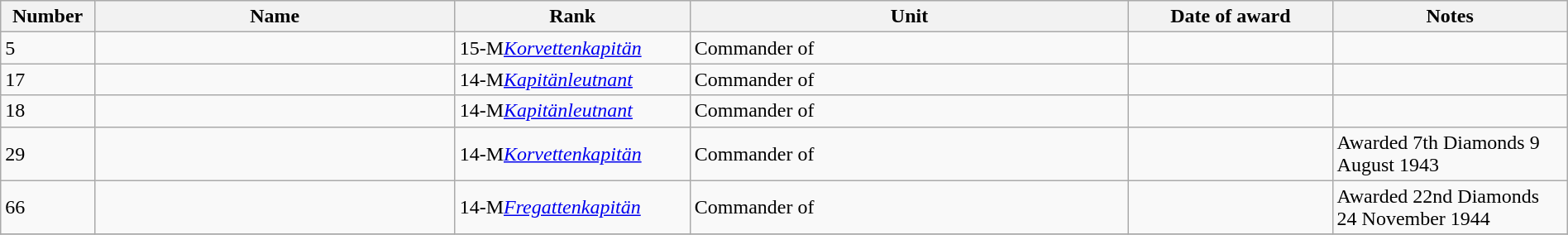<table class="wikitable sortable" style="width:100%;">
<tr>
<th width="6%">Number</th>
<th width="23%">Name</th>
<th width="15%">Rank</th>
<th width="28%" class="unsortable">Unit</th>
<th width="13%">Date of award</th>
<th width="15%" class="unsortable">Notes</th>
</tr>
<tr>
<td>5</td>
<td></td>
<td><span>15-M</span><em><a href='#'>Korvettenkapitän</a></em></td>
<td>Commander of </td>
<td></td>
<td></td>
</tr>
<tr>
<td>17</td>
<td></td>
<td><span>14-M</span><em><a href='#'>Kapitänleutnant</a></em></td>
<td>Commander of </td>
<td></td>
<td></td>
</tr>
<tr>
<td>18</td>
<td></td>
<td><span>14-M</span><em><a href='#'>Kapitänleutnant</a></em></td>
<td>Commander of </td>
<td></td>
<td></td>
</tr>
<tr>
<td>29</td>
<td></td>
<td><span>14-M</span><em><a href='#'>Korvettenkapitän</a></em></td>
<td>Commander of </td>
<td></td>
<td>Awarded 7th Diamonds 9 August 1943</td>
</tr>
<tr>
<td>66</td>
<td></td>
<td><span>14-M</span><em><a href='#'>Fregattenkapitän</a></em></td>
<td>Commander of </td>
<td></td>
<td>Awarded 22nd Diamonds 24 November 1944</td>
</tr>
<tr>
</tr>
</table>
